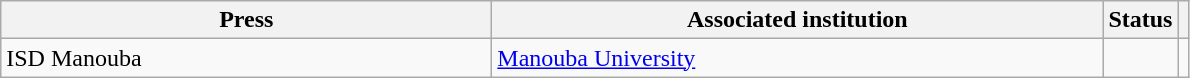<table class="wikitable sortable">
<tr>
<th style="width:20em">Press</th>
<th style="width:25em">Associated institution</th>
<th>Status</th>
<th></th>
</tr>
<tr>
<td>ISD Manouba</td>
<td><a href='#'>Manouba University</a></td>
<td></td>
<td></td>
</tr>
</table>
